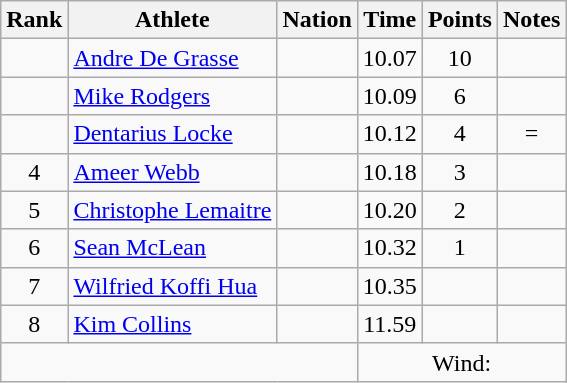<table class="wikitable sortable" style="text-align:center;">
<tr>
<th scope="col" style="width: 10px;">Rank</th>
<th scope="col">Athlete</th>
<th scope="col">Nation</th>
<th scope="col">Time</th>
<th scope="col">Points</th>
<th scope="col">Notes</th>
</tr>
<tr>
<td></td>
<td align=left><a href='#'>Andre De Grasse</a></td>
<td align=left></td>
<td>10.07</td>
<td>10</td>
<td></td>
</tr>
<tr>
<td></td>
<td align=left><a href='#'>Mike Rodgers</a></td>
<td align=left></td>
<td>10.09</td>
<td>6</td>
<td></td>
</tr>
<tr>
<td></td>
<td align=left><a href='#'>Dentarius Locke</a></td>
<td align=left></td>
<td>10.12</td>
<td>4</td>
<td>=</td>
</tr>
<tr>
<td>4</td>
<td align=left><a href='#'>Ameer Webb</a></td>
<td align=left></td>
<td>10.18</td>
<td>3</td>
<td></td>
</tr>
<tr>
<td>5</td>
<td align=left><a href='#'>Christophe Lemaitre</a></td>
<td align=left></td>
<td>10.20</td>
<td>2</td>
<td></td>
</tr>
<tr>
<td>6</td>
<td align=left><a href='#'>Sean McLean</a></td>
<td align=left></td>
<td>10.32</td>
<td>1</td>
<td></td>
</tr>
<tr>
<td>7</td>
<td align=left><a href='#'>Wilfried Koffi Hua</a></td>
<td align=left></td>
<td>10.35</td>
<td></td>
<td></td>
</tr>
<tr>
<td>8</td>
<td align=left><a href='#'>Kim Collins</a></td>
<td align=left></td>
<td>11.59</td>
<td></td>
<td></td>
</tr>
<tr class="sortbottom">
<td colspan="3"></td>
<td colspan="3">Wind: </td>
</tr>
</table>
